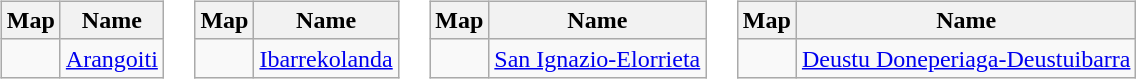<table>
<tr>
<td valign=top><br><table class="wikitable">
<tr>
<th>Map</th>
<th>Name</th>
</tr>
<tr>
<td></td>
<td><a href='#'>Arangoiti</a></td>
</tr>
</table>
</td>
<td valign=top><br><table class="wikitable">
<tr>
<th>Map</th>
<th>Name</th>
</tr>
<tr>
<td></td>
<td><a href='#'>Ibarrekolanda</a></td>
</tr>
</table>
</td>
<td valign=top><br><table class="wikitable">
<tr>
<th>Map</th>
<th>Name</th>
</tr>
<tr>
<td></td>
<td><a href='#'>San Ignazio-Elorrieta</a></td>
</tr>
</table>
</td>
<td valign=top><br><table class="wikitable">
<tr>
<th>Map</th>
<th>Name</th>
</tr>
<tr>
<td></td>
<td><a href='#'>Deustu Doneperiaga-Deustuibarra</a></td>
</tr>
</table>
</td>
</tr>
</table>
